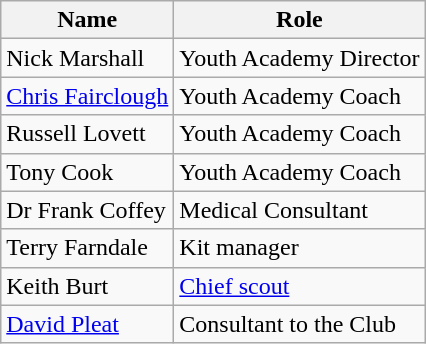<table class="wikitable">
<tr>
<th>Name</th>
<th>Role</th>
</tr>
<tr>
<td>Nick Marshall</td>
<td>Youth Academy Director</td>
</tr>
<tr>
<td><a href='#'>Chris Fairclough</a></td>
<td>Youth Academy Coach</td>
</tr>
<tr>
<td>Russell Lovett</td>
<td>Youth Academy Coach</td>
</tr>
<tr>
<td>Tony Cook</td>
<td>Youth Academy Coach</td>
</tr>
<tr>
<td>Dr Frank Coffey</td>
<td>Medical Consultant</td>
</tr>
<tr>
<td>Terry Farndale</td>
<td>Kit manager</td>
</tr>
<tr>
<td>Keith Burt</td>
<td><a href='#'>Chief scout</a></td>
</tr>
<tr>
<td><a href='#'>David Pleat</a></td>
<td>Consultant to the Club</td>
</tr>
</table>
